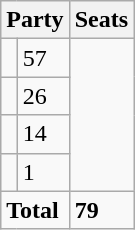<table class="wikitable">
<tr>
<th colspan=2>Party</th>
<th>Seats</th>
</tr>
<tr>
<td></td>
<td>57</td>
</tr>
<tr>
<td></td>
<td>26</td>
</tr>
<tr>
<td></td>
<td>14</td>
</tr>
<tr>
<td></td>
<td>1</td>
</tr>
<tr>
<td colspan="2"><strong>Total</strong></td>
<td><strong>79</strong></td>
</tr>
</table>
